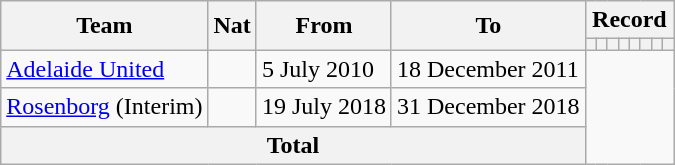<table class="wikitable" style="text-align: center">
<tr>
<th rowspan="2">Team</th>
<th rowspan="2">Nat</th>
<th rowspan="2">From</th>
<th rowspan="2">To</th>
<th colspan="8">Record</th>
</tr>
<tr>
<th></th>
<th></th>
<th></th>
<th></th>
<th></th>
<th></th>
<th></th>
<th></th>
</tr>
<tr>
<td align=left><a href='#'>Adelaide United</a></td>
<td></td>
<td align=left>5 July 2010</td>
<td align=left>18 December 2011<br></td>
</tr>
<tr>
<td align=left><a href='#'>Rosenborg</a> (Interim)</td>
<td></td>
<td align=left>19 July 2018</td>
<td align=left>31 December 2018<br></td>
</tr>
<tr>
<th colspan="4">Total<br></th>
</tr>
</table>
